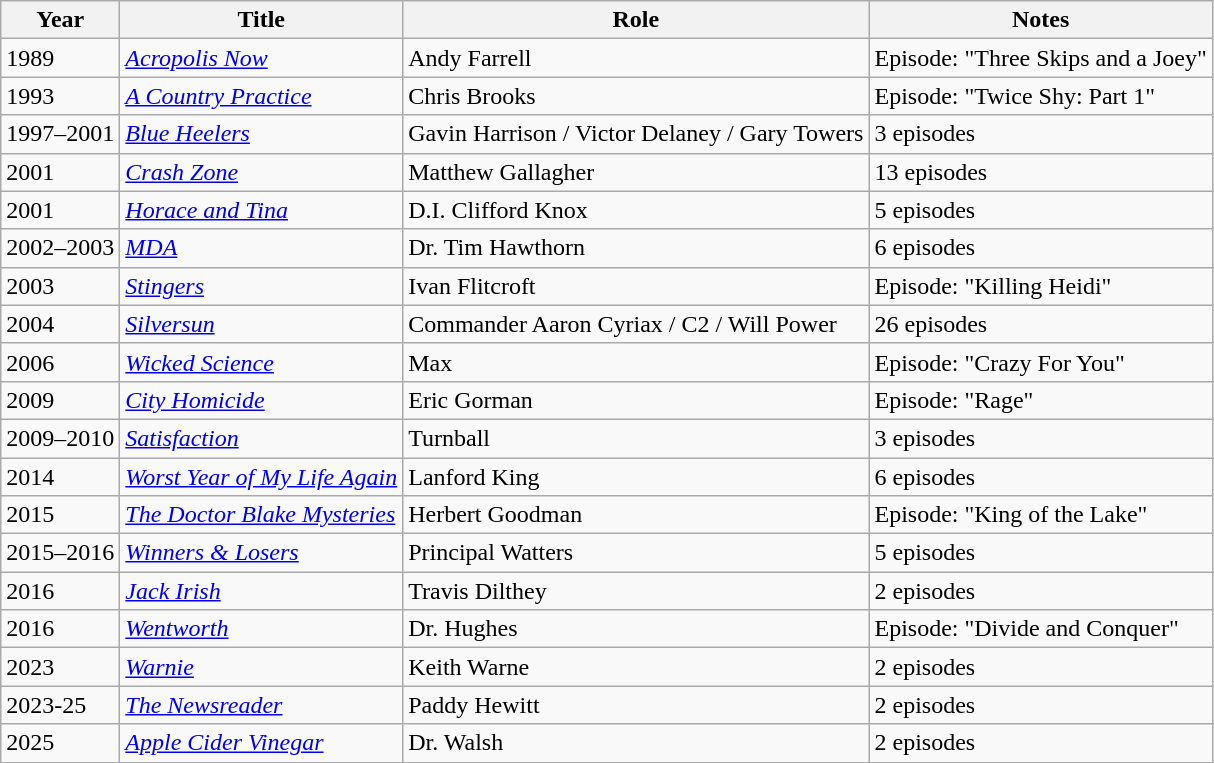<table class="wikitable sortable">
<tr>
<th>Year</th>
<th>Title</th>
<th>Role</th>
<th>Notes</th>
</tr>
<tr>
<td>1989</td>
<td><em><a href='#'>Acropolis Now</a></em></td>
<td>Andy Farrell</td>
<td>Episode: "Three Skips and a Joey"</td>
</tr>
<tr>
<td>1993</td>
<td><em><a href='#'>A Country Practice</a></em></td>
<td>Chris Brooks</td>
<td>Episode: "Twice Shy: Part 1"</td>
</tr>
<tr>
<td>1997–2001</td>
<td><em><a href='#'>Blue Heelers</a></em></td>
<td>Gavin Harrison / Victor Delaney / Gary Towers</td>
<td>3 episodes</td>
</tr>
<tr>
<td>2001</td>
<td><em><a href='#'>Crash Zone</a></em></td>
<td>Matthew Gallagher</td>
<td>13 episodes</td>
</tr>
<tr>
<td>2001</td>
<td><em><a href='#'>Horace and Tina</a></em></td>
<td>D.I. Clifford Knox</td>
<td>5 episodes</td>
</tr>
<tr>
<td>2002–2003</td>
<td><a href='#'><em>MDA</em></a></td>
<td>Dr. Tim Hawthorn</td>
<td>6 episodes</td>
</tr>
<tr>
<td>2003</td>
<td><a href='#'><em>Stingers</em></a></td>
<td>Ivan Flitcroft</td>
<td>Episode: "Killing Heidi"</td>
</tr>
<tr>
<td>2004</td>
<td><em><a href='#'>Silversun</a></em></td>
<td>Commander Aaron Cyriax / C2 / Will Power</td>
<td>26 episodes</td>
</tr>
<tr>
<td>2006</td>
<td><em><a href='#'>Wicked Science</a></em></td>
<td>Max</td>
<td>Episode: "Crazy For You"</td>
</tr>
<tr>
<td>2009</td>
<td><em><a href='#'>City Homicide</a></em></td>
<td>Eric Gorman</td>
<td>Episode: "Rage"</td>
</tr>
<tr>
<td>2009–2010</td>
<td><a href='#'><em>Satisfaction</em></a></td>
<td>Turnball</td>
<td>3 episodes</td>
</tr>
<tr>
<td>2014</td>
<td><em><a href='#'>Worst Year of My Life Again</a></em></td>
<td>Lanford King</td>
<td>6 episodes</td>
</tr>
<tr>
<td>2015</td>
<td><em><a href='#'>The Doctor Blake Mysteries</a></em></td>
<td>Herbert Goodman</td>
<td>Episode: "King of the Lake"</td>
</tr>
<tr>
<td>2015–2016</td>
<td><em><a href='#'>Winners & Losers</a></em></td>
<td>Principal Watters</td>
<td>5 episodes</td>
</tr>
<tr>
<td>2016</td>
<td><em><a href='#'>Jack Irish</a></em></td>
<td>Travis Dilthey</td>
<td>2 episodes</td>
</tr>
<tr>
<td>2016</td>
<td><a href='#'><em>Wentworth</em></a></td>
<td>Dr. Hughes</td>
<td>Episode: "Divide and Conquer"</td>
</tr>
<tr>
<td>2023</td>
<td><em><a href='#'>Warnie</a></em></td>
<td>Keith Warne</td>
<td>2 episodes</td>
</tr>
<tr>
<td>2023-25</td>
<td><a href='#'><em>The Newsreader</em></a></td>
<td>Paddy Hewitt</td>
<td>2 episodes</td>
</tr>
<tr>
<td>2025</td>
<td><a href='#'><em>Apple Cider Vinegar</em></a></td>
<td>Dr. Walsh</td>
<td>2 episodes</td>
</tr>
</table>
